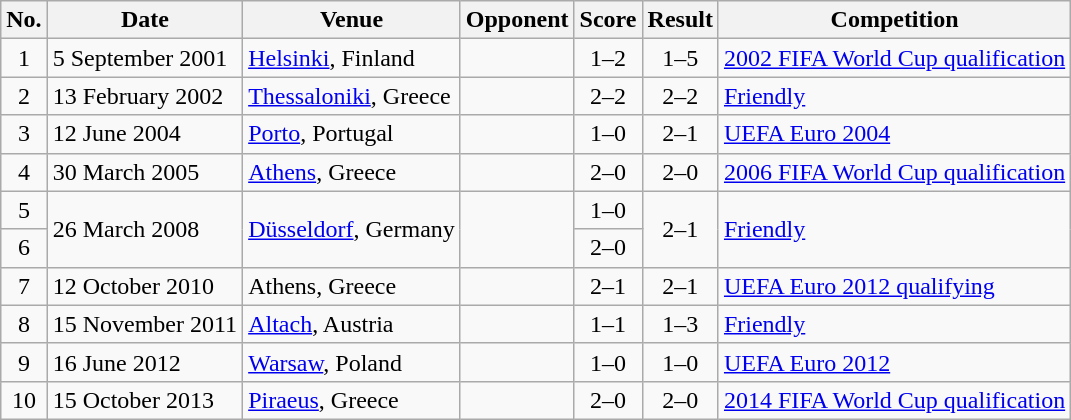<table class="wikitable sortable">
<tr>
<th scope="col">No.</th>
<th scope="col">Date</th>
<th scope="col">Venue</th>
<th scope="col">Opponent</th>
<th scope="col">Score</th>
<th scope="col">Result</th>
<th scope="col">Competition</th>
</tr>
<tr>
<td align="center">1</td>
<td>5 September 2001</td>
<td><a href='#'>Helsinki</a>, Finland</td>
<td></td>
<td align="center">1–2</td>
<td align="center">1–5</td>
<td><a href='#'>2002 FIFA World Cup qualification</a></td>
</tr>
<tr>
<td align="center">2</td>
<td>13 February 2002</td>
<td><a href='#'>Thessaloniki</a>, Greece</td>
<td></td>
<td align="center">2–2</td>
<td align="center">2–2</td>
<td><a href='#'>Friendly</a></td>
</tr>
<tr>
<td align="center">3</td>
<td>12 June 2004</td>
<td><a href='#'>Porto</a>, Portugal</td>
<td></td>
<td align="center">1–0</td>
<td align="center">2–1</td>
<td><a href='#'>UEFA Euro 2004</a></td>
</tr>
<tr>
<td align="center">4</td>
<td>30 March 2005</td>
<td><a href='#'>Athens</a>, Greece</td>
<td></td>
<td align="center">2–0</td>
<td align="center">2–0</td>
<td><a href='#'>2006 FIFA World Cup qualification</a></td>
</tr>
<tr>
<td align="center">5</td>
<td rowspan="2">26 March 2008</td>
<td rowspan="2"><a href='#'>Düsseldorf</a>, Germany</td>
<td rowspan="2"></td>
<td align="center">1–0</td>
<td rowspan="2" align="center">2–1</td>
<td rowspan="2"><a href='#'>Friendly</a></td>
</tr>
<tr>
<td align="center">6</td>
<td align="center">2–0</td>
</tr>
<tr>
<td align="center">7</td>
<td>12 October 2010</td>
<td>Athens, Greece</td>
<td></td>
<td align="center">2–1</td>
<td align="center">2–1</td>
<td><a href='#'>UEFA Euro 2012 qualifying</a></td>
</tr>
<tr>
<td align="center">8</td>
<td>15 November 2011</td>
<td><a href='#'>Altach</a>, Austria</td>
<td></td>
<td align="center">1–1</td>
<td align="center">1–3</td>
<td><a href='#'>Friendly</a></td>
</tr>
<tr>
<td align="center">9</td>
<td>16 June 2012</td>
<td><a href='#'>Warsaw</a>, Poland</td>
<td></td>
<td align="center">1–0</td>
<td align="center">1–0</td>
<td><a href='#'>UEFA Euro 2012</a></td>
</tr>
<tr>
<td align="center">10</td>
<td>15 October 2013</td>
<td><a href='#'>Piraeus</a>, Greece</td>
<td></td>
<td align="center">2–0</td>
<td align="center">2–0</td>
<td><a href='#'>2014 FIFA World Cup qualification</a></td>
</tr>
</table>
